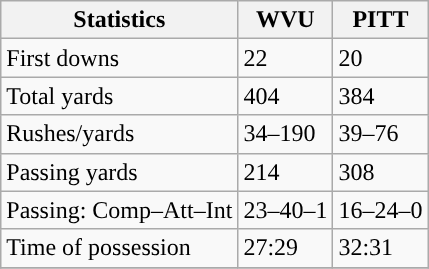<table class="wikitable" style="float: left;">
<tr>
<th>Statistics</th>
<th>WVU</th>
<th>PITT</th>
</tr>
<tr>
<td>First downs</td>
<td>22</td>
<td>20</td>
</tr>
<tr>
<td>Total yards</td>
<td>404</td>
<td>384</td>
</tr>
<tr>
<td>Rushes/yards</td>
<td>34–190</td>
<td>39–76</td>
</tr>
<tr>
<td>Passing yards</td>
<td>214</td>
<td>308</td>
</tr>
<tr>
<td>Passing: Comp–Att–Int</td>
<td>23–40–1</td>
<td>16–24–0</td>
</tr>
<tr>
<td>Time of possession</td>
<td>27:29</td>
<td>32:31</td>
</tr>
<tr>
</tr>
</table>
